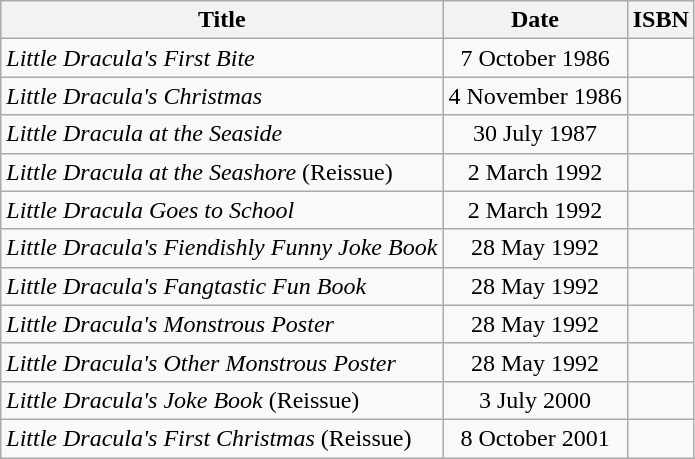<table class="wikitable" style="text-align:center">
<tr>
<th>Title</th>
<th>Date</th>
<th>ISBN</th>
</tr>
<tr>
<td align="left"><em>Little Dracula's First Bite</em></td>
<td>7 October 1986</td>
<td></td>
</tr>
<tr>
<td align="left"><em>Little Dracula's Christmas</em></td>
<td>4 November 1986</td>
<td></td>
</tr>
<tr>
<td align="left"><em>Little Dracula at the Seaside</em></td>
<td>30 July 1987</td>
<td></td>
</tr>
<tr>
<td align="left"><em>Little Dracula at the Seashore</em> (Reissue)</td>
<td>2 March 1992</td>
<td></td>
</tr>
<tr>
<td align="left"><em>Little Dracula Goes to School</em></td>
<td>2 March 1992</td>
<td></td>
</tr>
<tr>
<td align="left"><em>Little Dracula's Fiendishly Funny Joke Book</em></td>
<td>28 May 1992</td>
<td></td>
</tr>
<tr>
<td align="left"><em>Little Dracula's Fangtastic Fun Book</em></td>
<td>28 May 1992</td>
<td></td>
</tr>
<tr>
<td align="left"><em>Little Dracula's Monstrous Poster</em></td>
<td>28 May 1992</td>
<td></td>
</tr>
<tr>
<td align="left"><em>Little Dracula's Other Monstrous Poster</em></td>
<td>28 May 1992</td>
<td></td>
</tr>
<tr>
<td align="left"><em>Little Dracula's Joke Book</em> (Reissue)</td>
<td>3 July 2000</td>
<td></td>
</tr>
<tr>
<td align="left"><em>Little Dracula's First Christmas</em> (Reissue)</td>
<td>8 October 2001</td>
<td></td>
</tr>
</table>
